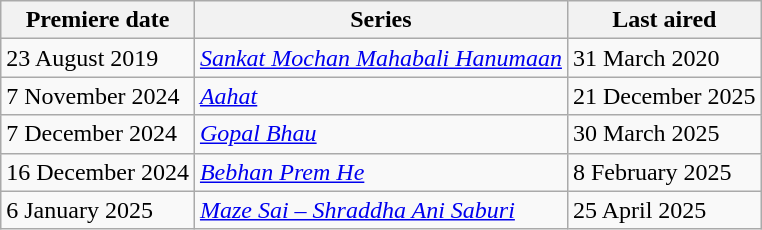<table class="wikitable sortable">
<tr>
<th>Premiere date</th>
<th>Series</th>
<th>Last aired</th>
</tr>
<tr>
<td>23 August 2019</td>
<td><em><a href='#'>Sankat Mochan Mahabali Hanumaan</a></em></td>
<td>31 March 2020</td>
</tr>
<tr>
<td>7 November 2024</td>
<td><em><a href='#'>Aahat</a></em></td>
<td>21 December 2025</td>
</tr>
<tr>
<td>7 December 2024</td>
<td><em><a href='#'>Gopal Bhau</a></em></td>
<td>30 March 2025</td>
</tr>
<tr>
<td>16 December 2024</td>
<td><em><a href='#'>Bebhan Prem He</a></em></td>
<td>8 February 2025</td>
</tr>
<tr>
<td>6 January 2025</td>
<td><em><a href='#'>Maze Sai – Shraddha Ani Saburi</a></em></td>
<td>25 April 2025</td>
</tr>
</table>
